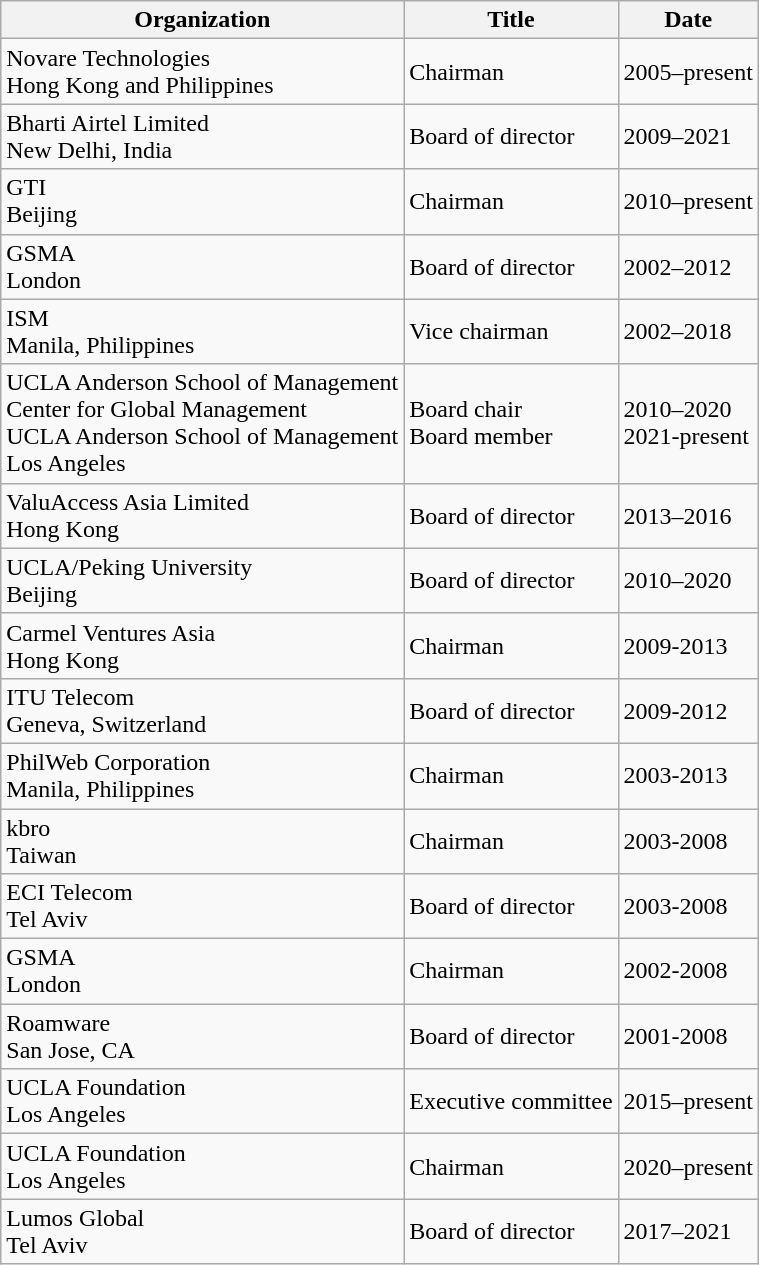<table class="wikitable">
<tr>
<th>Organization</th>
<th>Title</th>
<th>Date</th>
</tr>
<tr>
<td>Novare Technologies<br>Hong Kong and Philippines</td>
<td>Chairman</td>
<td>2005–present</td>
</tr>
<tr>
<td>Bharti Airtel Limited<br>New Delhi, India</td>
<td>Board of director</td>
<td>2009–2021</td>
</tr>
<tr>
<td>GTI<br>Beijing</td>
<td>Chairman</td>
<td>2010–present</td>
</tr>
<tr>
<td>GSMA<br>London</td>
<td>Board of director</td>
<td>2002–2012</td>
</tr>
<tr>
<td>ISM<br>Manila, Philippines</td>
<td>Vice chairman</td>
<td>2002–2018</td>
</tr>
<tr>
<td>UCLA Anderson School of Management<br>Center for Global Management<br>UCLA Anderson School of Management<br>Los Angeles</td>
<td>Board chair<br>Board member</td>
<td>2010–2020<br>2021-present</td>
</tr>
<tr>
<td>ValuAccess Asia Limited<br> Hong Kong</td>
<td>Board of director</td>
<td>2013–2016</td>
</tr>
<tr>
<td>UCLA/Peking University<br>Beijing</td>
<td>Board of director</td>
<td>2010–2020</td>
</tr>
<tr>
<td>Carmel Ventures Asia<br>Hong Kong</td>
<td>Chairman</td>
<td>2009-2013</td>
</tr>
<tr>
<td>ITU Telecom<br>Geneva, Switzerland</td>
<td>Board of director</td>
<td>2009-2012</td>
</tr>
<tr>
<td>PhilWeb Corporation<br>Manila, Philippines</td>
<td>Chairman</td>
<td>2003-2013</td>
</tr>
<tr>
<td>kbro<br>Taiwan</td>
<td>Chairman</td>
<td>2003-2008</td>
</tr>
<tr>
<td>ECI Telecom<br>Tel Aviv</td>
<td>Board of director</td>
<td>2003-2008</td>
</tr>
<tr>
<td>GSMA<br>London</td>
<td>Chairman</td>
<td>2002-2008</td>
</tr>
<tr>
<td>Roamware<br>San Jose, CA</td>
<td>Board of director</td>
<td>2001-2008</td>
</tr>
<tr>
<td>UCLA Foundation<br>Los Angeles</td>
<td>Executive committee</td>
<td>2015–present</td>
</tr>
<tr>
<td>UCLA Foundation<br>Los Angeles</td>
<td>Chairman</td>
<td>2020–present</td>
</tr>
<tr>
<td>Lumos Global<br>Tel Aviv</td>
<td>Board of director</td>
<td>2017–2021</td>
</tr>
</table>
